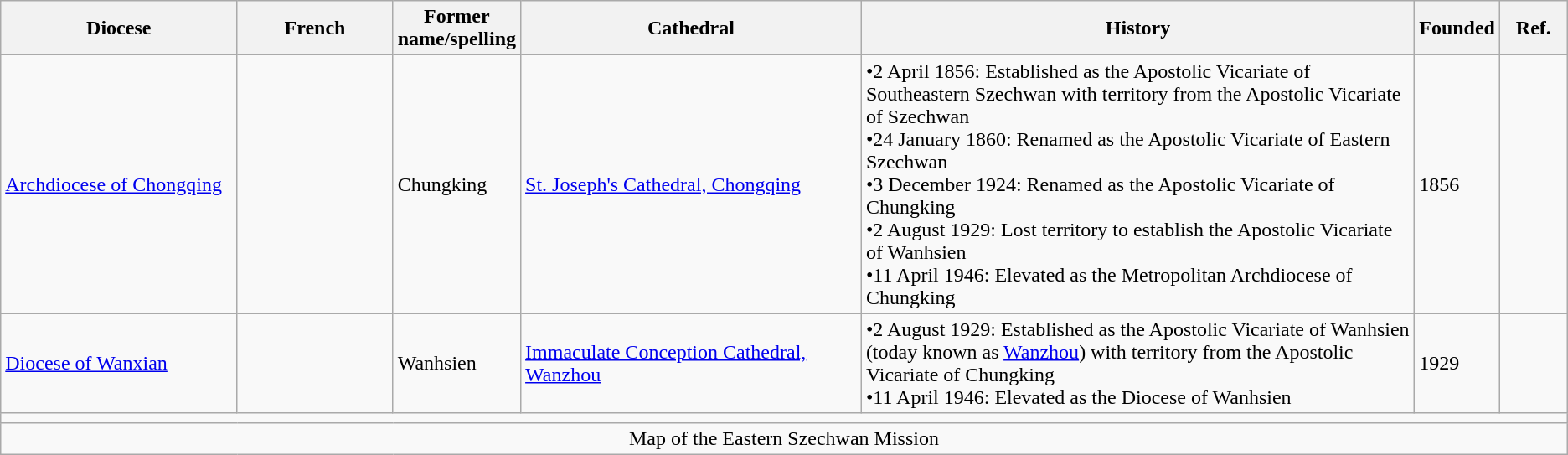<table class=wikitable>
<tr>
<th scope="col" width="200">Diocese</th>
<th scope="col" width="130">French</th>
<th scope="col" width="50">Former name/spelling</th>
<th scope="col" width="300">Cathedral</th>
<th scope="col" width="500">History</th>
<th scope="col" width="50">Founded</th>
<th scope="col" width="50">Ref.</th>
</tr>
<tr>
<td><a href='#'>Archdiocese of Chongqing</a></td>
<td></td>
<td>Chungking</td>
<td><a href='#'>St. Joseph's Cathedral, Chongqing</a></td>
<td>•2 April 1856: Established as the Apostolic Vicariate of Southeastern Szechwan with territory from the Apostolic Vicariate of Szechwan<br>•24 January 1860: Renamed as the Apostolic Vicariate of Eastern Szechwan<br>
•3 December 1924: Renamed as the Apostolic Vicariate of Chungking<br>
•2 August 1929: Lost territory to establish the Apostolic Vicariate of Wanhsien<br>
•11 April 1946: Elevated as the Metropolitan Archdiocese of Chungking</td>
<td>1856</td>
<td></td>
</tr>
<tr>
<td><a href='#'>Diocese of Wanxian</a><br></td>
<td></td>
<td>Wanhsien</td>
<td><a href='#'>Immaculate Conception Cathedral, Wanzhou</a></td>
<td>•2 August 1929: Established as the Apostolic Vicariate of Wanhsien (today known as <a href='#'>Wanzhou</a>) with territory from the Apostolic Vicariate of Chungking<br>•11 April 1946: Elevated as the Diocese of Wanhsien</td>
<td>1929</td>
<td></td>
</tr>
<tr>
<td colspan=7></td>
</tr>
<tr>
<td colspan=7 style="text-align:center;">Map of the Eastern Szechwan Mission</td>
</tr>
</table>
